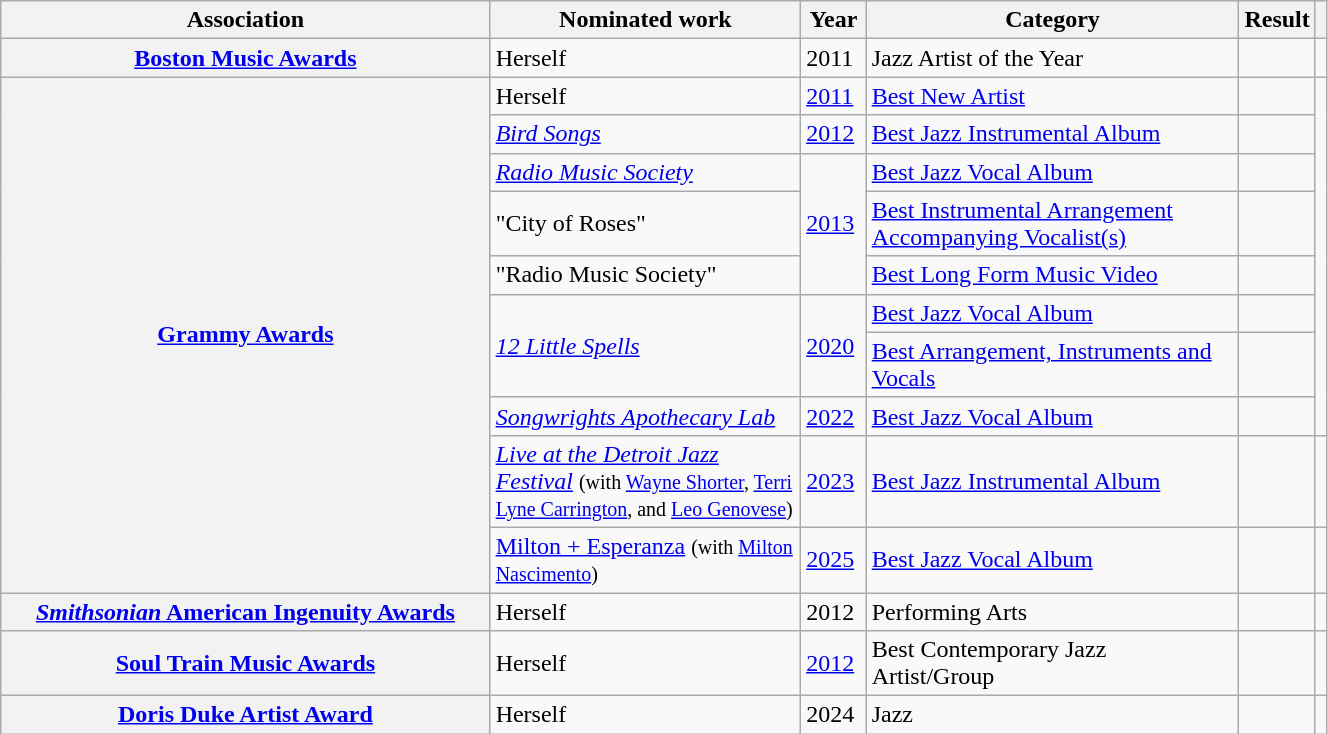<table class="wikitable plainrowheaders" style="width:70%;">
<tr>
<th style="width:40%;">Association</th>
<th style="width:25%;">Nominated work</th>
<th width=5%>Year</th>
<th style="width:45%;" class="unsortable;">Category</th>
<th style="width:10%;">Result</th>
<th width=1% class="unsortable;"></th>
</tr>
<tr>
<th scope="row"><a href='#'>Boston Music Awards</a></th>
<td>Herself</td>
<td>2011</td>
<td>Jazz Artist of the Year</td>
<td></td>
<td style="text-align:center;"></td>
</tr>
<tr>
<th rowspan="10" scope="row"><a href='#'>Grammy Awards</a></th>
<td>Herself</td>
<td><a href='#'>2011</a></td>
<td><a href='#'>Best New Artist</a></td>
<td></td>
<td style="text-align:center;" rowspan="8"></td>
</tr>
<tr>
<td><em><a href='#'>Bird Songs</a></em><br></td>
<td><a href='#'>2012</a></td>
<td><a href='#'>Best Jazz Instrumental Album</a></td>
<td></td>
</tr>
<tr>
<td><em><a href='#'>Radio Music Society</a></em></td>
<td rowspan="3"><a href='#'>2013</a></td>
<td><a href='#'>Best Jazz Vocal Album</a></td>
<td></td>
</tr>
<tr>
<td>"City of Roses"</td>
<td><a href='#'>Best Instrumental Arrangement Accompanying Vocalist(s)</a></td>
<td></td>
</tr>
<tr>
<td>"Radio Music Society"</td>
<td><a href='#'>Best Long Form Music Video</a></td>
<td></td>
</tr>
<tr>
<td rowspan="2"><em><a href='#'>12 Little Spells</a></em></td>
<td rowspan="2"><a href='#'>2020</a></td>
<td><a href='#'>Best Jazz Vocal Album</a></td>
<td></td>
</tr>
<tr>
<td><a href='#'>Best Arrangement, Instruments and Vocals</a></td>
<td></td>
</tr>
<tr>
<td><em><a href='#'>Songwrights Apothecary Lab</a></em></td>
<td><a href='#'>2022</a></td>
<td><a href='#'>Best Jazz Vocal Album</a></td>
<td></td>
</tr>
<tr>
<td><em><a href='#'>Live at the Detroit Jazz Festival</a></em> <small>(with <a href='#'>Wayne Shorter</a>, <a href='#'>Terri Lyne Carrington</a>, and <a href='#'>Leo Genovese</a>)</small></td>
<td><a href='#'>2023</a></td>
<td><a href='#'>Best Jazz Instrumental Album</a></td>
<td></td>
<td></td>
</tr>
<tr>
<td><a href='#'>Milton + Esperanza</a> <small>(with <a href='#'>Milton Nascimento</a>)</small></td>
<td><a href='#'>2025</a></td>
<td><a href='#'>Best Jazz Vocal Album</a></td>
<td></td>
<td></td>
</tr>
<tr>
<th scope="row"><a href='#'><em>Smithsonian</em> American Ingenuity Awards</a></th>
<td>Herself</td>
<td>2012</td>
<td>Performing Arts</td>
<td></td>
<td style="text-align:center;"></td>
</tr>
<tr>
<th scope="row"><a href='#'>Soul Train Music Awards</a></th>
<td>Herself</td>
<td><a href='#'>2012</a></td>
<td>Best Contemporary Jazz Artist/Group</td>
<td></td>
<td style="text-align:center;"></td>
</tr>
<tr>
<th scope="row"><a href='#'>Doris Duke Artist Award</a></th>
<td>Herself</td>
<td>2024</td>
<td>Jazz</td>
<td></td>
<td></td>
</tr>
</table>
